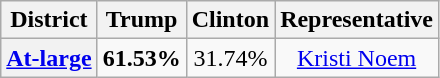<table class=wikitable>
<tr>
<th>District</th>
<th>Trump</th>
<th>Clinton</th>
<th>Representative</th>
</tr>
<tr align=center>
<th><a href='#'>At-large</a></th>
<td><strong>61.53%</strong></td>
<td>31.74%</td>
<td><a href='#'>Kristi Noem</a></td>
</tr>
</table>
